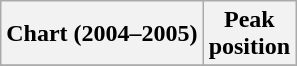<table class="wikitable plainrowheaders">
<tr>
<th>Chart (2004–2005)</th>
<th>Peak<br>position</th>
</tr>
<tr>
</tr>
</table>
